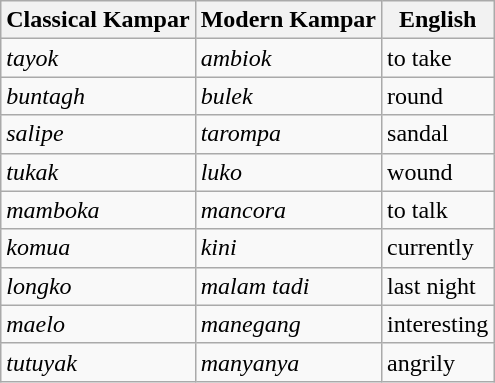<table class="wikitable">
<tr>
<th>Classical Kampar</th>
<th>Modern Kampar</th>
<th>English</th>
</tr>
<tr>
<td><em>tayok</em></td>
<td><em>ambiok</em></td>
<td>to take</td>
</tr>
<tr>
<td><em>buntagh</em></td>
<td><em>bulek</em></td>
<td>round</td>
</tr>
<tr>
<td><em>salipe</em></td>
<td><em>tarompa</em></td>
<td>sandal</td>
</tr>
<tr>
<td><em>tukak</em></td>
<td><em>luko</em></td>
<td>wound</td>
</tr>
<tr>
<td><em>mamboka</em></td>
<td><em>mancora</em></td>
<td>to talk</td>
</tr>
<tr>
<td><em>komua</em></td>
<td><em>kini</em></td>
<td>currently</td>
</tr>
<tr>
<td><em>longko</em></td>
<td><em>malam tadi</em></td>
<td>last night</td>
</tr>
<tr>
<td><em>maelo</em></td>
<td><em>manegang</em></td>
<td>interesting</td>
</tr>
<tr>
<td><em>tutuyak</em></td>
<td><em>manyanya</em></td>
<td>angrily</td>
</tr>
</table>
